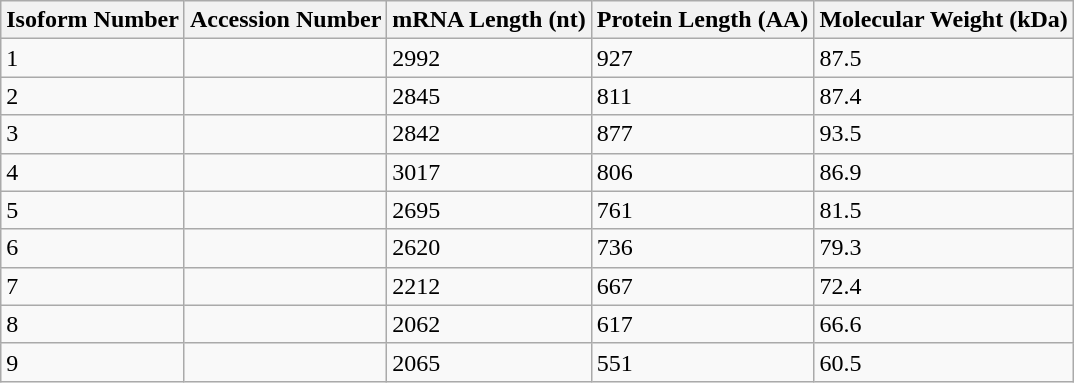<table class="wikitable">
<tr>
<th><strong>Isoform Number</strong></th>
<th><strong>Accession Number</strong></th>
<th><strong>mRNA Length (nt)</strong></th>
<th><strong>Protein Length (AA)</strong></th>
<th><strong>Molecular Weight (kDa)</strong></th>
</tr>
<tr>
<td>1</td>
<td></td>
<td>2992</td>
<td>927</td>
<td>87.5</td>
</tr>
<tr>
<td>2</td>
<td></td>
<td>2845</td>
<td>811</td>
<td>87.4</td>
</tr>
<tr>
<td>3</td>
<td></td>
<td>2842</td>
<td>877</td>
<td>93.5</td>
</tr>
<tr>
<td>4</td>
<td></td>
<td>3017</td>
<td>806</td>
<td>86.9</td>
</tr>
<tr>
<td>5</td>
<td></td>
<td>2695</td>
<td>761</td>
<td>81.5</td>
</tr>
<tr>
<td>6</td>
<td></td>
<td>2620</td>
<td>736</td>
<td>79.3</td>
</tr>
<tr>
<td>7</td>
<td></td>
<td>2212</td>
<td>667</td>
<td>72.4</td>
</tr>
<tr>
<td>8</td>
<td></td>
<td>2062</td>
<td>617</td>
<td>66.6</td>
</tr>
<tr>
<td>9</td>
<td></td>
<td>2065</td>
<td>551</td>
<td>60.5</td>
</tr>
</table>
